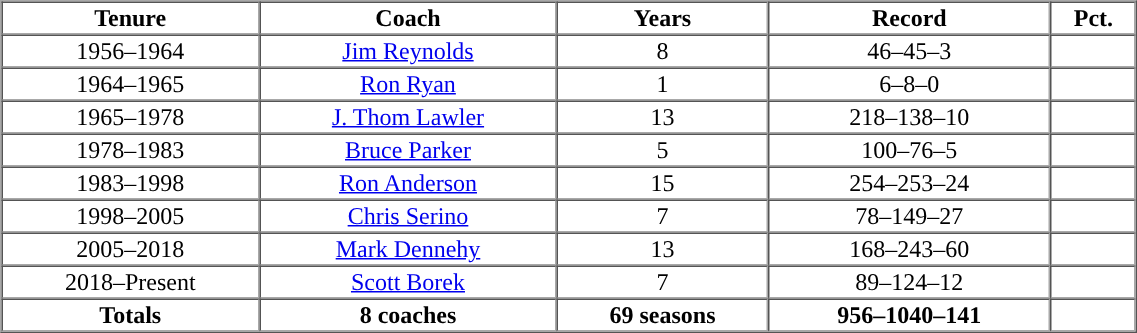<table cellpadding="1" border="1" cellspacing="0" width="60%">
<tr>
<th>Tenure</th>
<th>Coach</th>
<th>Years</th>
<th>Record</th>
<th>Pct.</th>
</tr>
<tr align="center">
<td>1956–1964</td>
<td><a href='#'>Jim Reynolds</a></td>
<td>8</td>
<td>46–45–3</td>
<td></td>
</tr>
<tr align="center">
<td>1964–1965</td>
<td><a href='#'>Ron Ryan</a></td>
<td>1</td>
<td>6–8–0</td>
<td></td>
</tr>
<tr align="center">
<td>1965–1978</td>
<td><a href='#'>J. Thom Lawler</a></td>
<td>13</td>
<td>218–138–10</td>
<td></td>
</tr>
<tr align="center">
<td>1978–1983</td>
<td><a href='#'>Bruce Parker</a></td>
<td>5</td>
<td>100–76–5</td>
<td></td>
</tr>
<tr align="center">
<td>1983–1998</td>
<td><a href='#'>Ron Anderson</a></td>
<td>15</td>
<td>254–253–24</td>
<td></td>
</tr>
<tr align="center">
<td>1998–2005</td>
<td><a href='#'>Chris Serino</a></td>
<td>7</td>
<td>78–149–27</td>
<td></td>
</tr>
<tr align="center">
<td>2005–2018</td>
<td><a href='#'>Mark Dennehy</a></td>
<td>13</td>
<td>168–243–60</td>
<td></td>
</tr>
<tr align=center>
<td>2018–Present</td>
<td><a href='#'>Scott Borek</a></td>
<td>7</td>
<td>89–124–12</td>
<td></td>
</tr>
<tr align=center>
<th>Totals</th>
<th>8 coaches</th>
<th>69 seasons</th>
<th>956–1040–141</th>
<th></th>
</tr>
</table>
